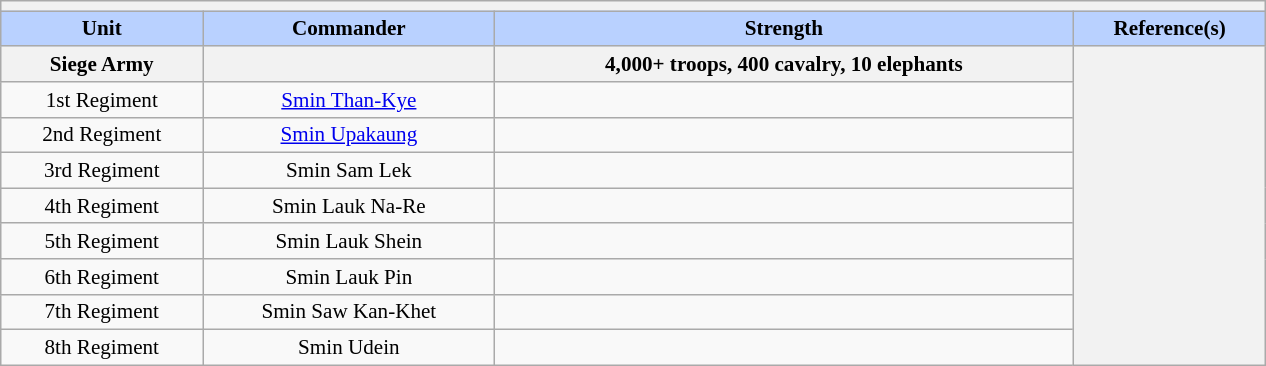<table class="wikitable collapsible" style="min-width:60em; margin:0.3em auto; font-size:88%;">
<tr>
<th colspan=5></th>
</tr>
<tr>
<th style="background-color:#B9D1FF">Unit</th>
<th style="background-color:#B9D1FF">Commander</th>
<th style="background-color:#B9D1FF">Strength</th>
<th style="background-color:#B9D1FF">Reference(s)</th>
</tr>
<tr>
<th colspan="1">Siege Army</th>
<th colspan="1"></th>
<th colspan="1">4,000+ troops, 400 cavalry, 10 elephants</th>
<th rowspan="11"></th>
</tr>
<tr>
<td align="center">1st Regiment</td>
<td align="center"><a href='#'>Smin Than-Kye</a></td>
<td align="center"></td>
</tr>
<tr>
<td align="center">2nd Regiment</td>
<td align="center"><a href='#'>Smin Upakaung</a></td>
<td align="center"></td>
</tr>
<tr>
<td align="center">3rd Regiment</td>
<td align="center">Smin Sam Lek</td>
<td align="center"></td>
</tr>
<tr>
<td align="center">4th Regiment</td>
<td align="center">Smin Lauk Na-Re</td>
<td align="center"></td>
</tr>
<tr>
<td align="center">5th Regiment</td>
<td align="center">Smin Lauk Shein</td>
<td align="center"></td>
</tr>
<tr>
<td align="center">6th Regiment</td>
<td align="center">Smin Lauk Pin</td>
<td align="center"></td>
</tr>
<tr>
<td align="center">7th Regiment</td>
<td align="center">Smin Saw Kan-Khet</td>
<td align="center"></td>
</tr>
<tr>
<td align="center">8th Regiment</td>
<td align="center">Smin Udein</td>
<td align="center"></td>
</tr>
</table>
